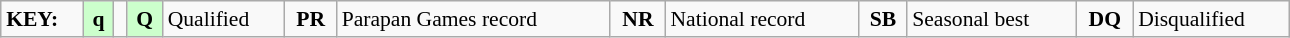<table class="wikitable" style="margin:0.5em auto; font-size:90%;position:relative;" width=68%>
<tr>
<td><strong>KEY:</strong></td>
<td bgcolor=ccffcc align=center><strong>q</strong></td>
<td></td>
<td bgcolor=ccffcc align=center><strong>Q</strong></td>
<td>Qualified</td>
<td align=center><strong>PR</strong></td>
<td>Parapan Games record</td>
<td align=center><strong>NR</strong></td>
<td>National record</td>
<td align=center><strong>SB</strong></td>
<td>Seasonal best</td>
<td align=center><strong>DQ</strong></td>
<td>Disqualified</td>
</tr>
</table>
